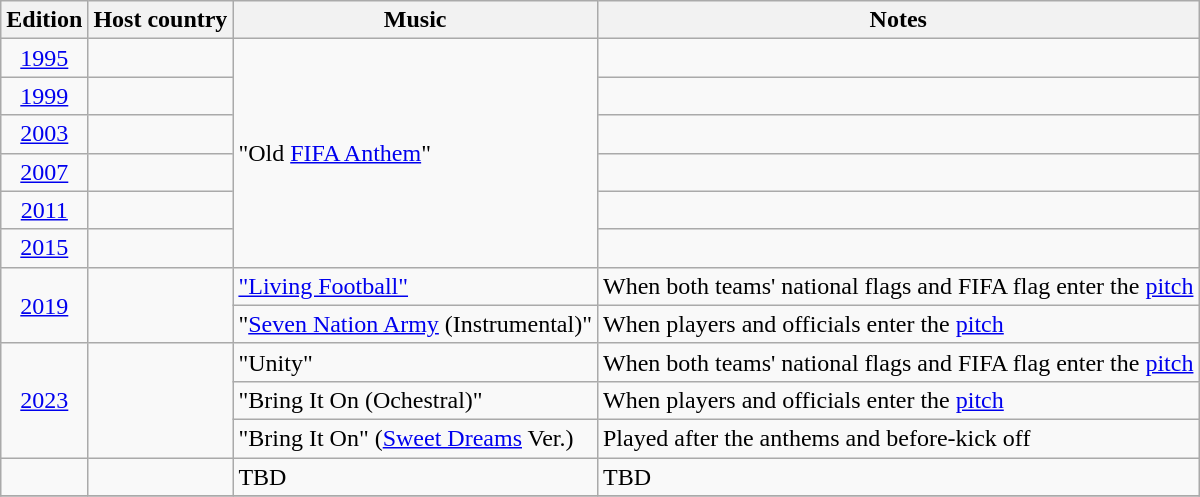<table class="wikitable">
<tr>
<th>Edition</th>
<th>Host country</th>
<th>Music</th>
<th>Notes</th>
</tr>
<tr>
<td align=center><a href='#'>1995</a></td>
<td></td>
<td rowspan="6">"Old <a href='#'>FIFA Anthem</a>"</td>
<td></td>
</tr>
<tr>
<td align=center><a href='#'>1999</a></td>
<td></td>
<td></td>
</tr>
<tr>
<td align=center><a href='#'>2003</a></td>
<td></td>
<td></td>
</tr>
<tr>
<td align=center><a href='#'>2007</a></td>
<td></td>
<td></td>
</tr>
<tr>
<td align=center><a href='#'>2011</a></td>
<td></td>
<td></td>
</tr>
<tr>
<td align=center><a href='#'>2015</a></td>
<td></td>
<td></td>
</tr>
<tr>
<td rowspan="2" align=center><a href='#'>2019</a></td>
<td rowspan="2"></td>
<td><a href='#'>"Living Football"</a></td>
<td>When both teams' national flags and FIFA flag enter the <a href='#'>pitch</a></td>
</tr>
<tr>
<td>"<a href='#'>Seven Nation Army</a> (Instrumental)"</td>
<td>When players and officials enter the <a href='#'>pitch</a></td>
</tr>
<tr>
<td rowspan="3" align="center"><a href='#'>2023</a></td>
<td rowspan="3"><br> </td>
<td>"Unity"</td>
<td>When both teams' national flags and FIFA flag enter the <a href='#'>pitch</a></td>
</tr>
<tr>
<td>"Bring It On (Ochestral)"</td>
<td>When players and officials enter the <a href='#'>pitch</a></td>
</tr>
<tr>
<td>"Bring It On" (<a href='#'>Sweet Dreams</a> Ver.)</td>
<td>Played after the anthems and before-kick off</td>
</tr>
<tr>
<td></td>
<td></td>
<td>TBD</td>
<td>TBD</td>
</tr>
<tr>
</tr>
</table>
